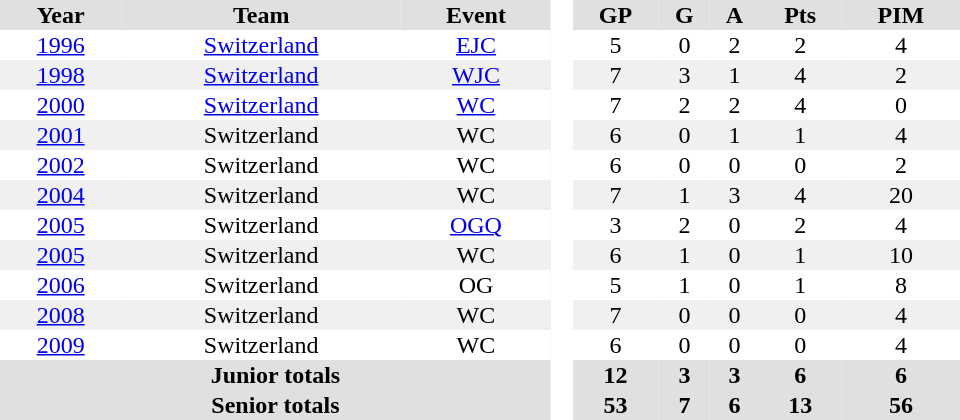<table border="0" cellpadding="1" cellspacing="0" style="text-align:center; width:40em">
<tr ALIGN="center" bgcolor="#e0e0e0">
<th>Year</th>
<th>Team</th>
<th>Event</th>
<th ALIGN="center" rowspan="99" bgcolor="#ffffff"> </th>
<th>GP</th>
<th>G</th>
<th>A</th>
<th>Pts</th>
<th>PIM</th>
</tr>
<tr>
<td><a href='#'>1996</a></td>
<td><a href='#'>Switzerland</a></td>
<td><a href='#'>EJC</a></td>
<td>5</td>
<td>0</td>
<td>2</td>
<td>2</td>
<td>4</td>
</tr>
<tr bgcolor="#f0f0f0">
<td><a href='#'>1998</a></td>
<td><a href='#'>Switzerland</a></td>
<td><a href='#'>WJC</a></td>
<td>7</td>
<td>3</td>
<td>1</td>
<td>4</td>
<td>2</td>
</tr>
<tr>
<td><a href='#'>2000</a></td>
<td><a href='#'>Switzerland</a></td>
<td><a href='#'>WC</a></td>
<td>7</td>
<td>2</td>
<td>2</td>
<td>4</td>
<td>0</td>
</tr>
<tr bgcolor="#f0f0f0">
<td><a href='#'>2001</a></td>
<td>Switzerland</td>
<td>WC</td>
<td>6</td>
<td>0</td>
<td>1</td>
<td>1</td>
<td>4</td>
</tr>
<tr>
<td><a href='#'>2002</a></td>
<td>Switzerland</td>
<td>WC</td>
<td>6</td>
<td>0</td>
<td>0</td>
<td>0</td>
<td>2</td>
</tr>
<tr bgcolor="#f0f0f0">
<td><a href='#'>2004</a></td>
<td>Switzerland</td>
<td>WC</td>
<td>7</td>
<td>1</td>
<td>3</td>
<td>4</td>
<td>20</td>
</tr>
<tr>
<td><a href='#'>2005</a></td>
<td>Switzerland</td>
<td><a href='#'>OGQ</a></td>
<td>3</td>
<td>2</td>
<td>0</td>
<td>2</td>
<td>4</td>
</tr>
<tr bgcolor="#f0f0f0">
<td><a href='#'>2005</a></td>
<td>Switzerland</td>
<td>WC</td>
<td>6</td>
<td>1</td>
<td>0</td>
<td>1</td>
<td>10</td>
</tr>
<tr>
<td><a href='#'>2006</a></td>
<td>Switzerland</td>
<td>OG</td>
<td>5</td>
<td>1</td>
<td>0</td>
<td>1</td>
<td>8</td>
</tr>
<tr bgcolor="#f0f0f0">
<td><a href='#'>2008</a></td>
<td>Switzerland</td>
<td>WC</td>
<td>7</td>
<td>0</td>
<td>0</td>
<td>0</td>
<td>4</td>
</tr>
<tr>
<td><a href='#'>2009</a></td>
<td>Switzerland</td>
<td>WC</td>
<td>6</td>
<td>0</td>
<td>0</td>
<td>0</td>
<td>4</td>
</tr>
<tr bgcolor="#e0e0e0">
<th colspan="3">Junior totals</th>
<th>12</th>
<th>3</th>
<th>3</th>
<th>6</th>
<th>6</th>
</tr>
<tr bgcolor="#e0e0e0">
<th colspan="3">Senior totals</th>
<th>53</th>
<th>7</th>
<th>6</th>
<th>13</th>
<th>56</th>
</tr>
</table>
